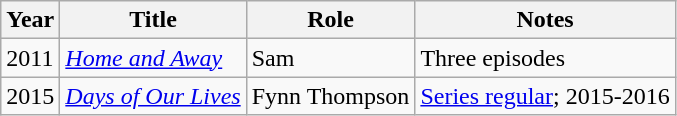<table class="wikitable sortable">
<tr>
<th>Year</th>
<th>Title</th>
<th>Role</th>
<th class="unsortable">Notes</th>
</tr>
<tr>
<td>2011</td>
<td><em><a href='#'>Home and Away</a></em></td>
<td>Sam</td>
<td>Three episodes</td>
</tr>
<tr>
<td>2015</td>
<td><em><a href='#'>Days of Our Lives</a></em></td>
<td>Fynn Thompson</td>
<td><a href='#'>Series regular</a>; 2015-2016</td>
</tr>
</table>
